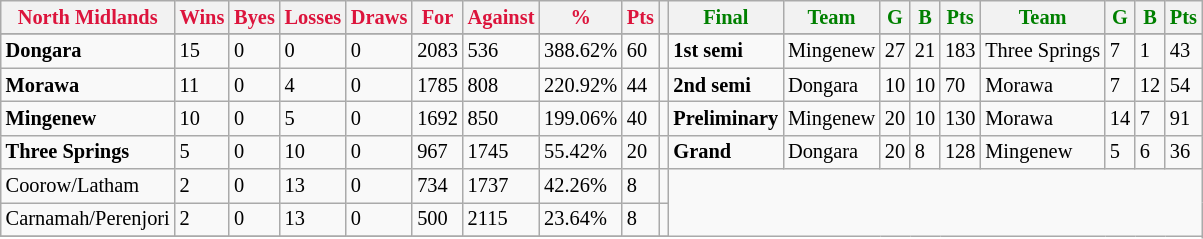<table style="font-size: 85%; text-align: left;" class="wikitable">
<tr>
<th style="color:crimson">North Midlands</th>
<th style="color:crimson">Wins</th>
<th style="color:crimson">Byes</th>
<th style="color:crimson">Losses</th>
<th style="color:crimson">Draws</th>
<th style="color:crimson">For</th>
<th style="color:crimson">Against</th>
<th style="color:crimson">%</th>
<th style="color:crimson">Pts</th>
<th></th>
<th style="color:green">Final</th>
<th style="color:green">Team</th>
<th style="color:green">G</th>
<th style="color:green">B</th>
<th style="color:green">Pts</th>
<th style="color:green">Team</th>
<th style="color:green">G</th>
<th style="color:green">B</th>
<th style="color:green">Pts</th>
</tr>
<tr>
</tr>
<tr>
</tr>
<tr>
<td><strong>	Dongara	</strong></td>
<td>15</td>
<td>0</td>
<td>0</td>
<td>0</td>
<td>2083</td>
<td>536</td>
<td>388.62%</td>
<td>60</td>
<td></td>
<td><strong>1st semi</strong></td>
<td>Mingenew</td>
<td>27</td>
<td>21</td>
<td>183</td>
<td>Three Springs</td>
<td>7</td>
<td>1</td>
<td>43</td>
</tr>
<tr>
<td><strong>	Morawa	</strong></td>
<td>11</td>
<td>0</td>
<td>4</td>
<td>0</td>
<td>1785</td>
<td>808</td>
<td>220.92%</td>
<td>44</td>
<td></td>
<td><strong>2nd semi</strong></td>
<td>Dongara</td>
<td>10</td>
<td>10</td>
<td>70</td>
<td>Morawa</td>
<td>7</td>
<td>12</td>
<td>54</td>
</tr>
<tr>
<td><strong>	Mingenew	</strong></td>
<td>10</td>
<td>0</td>
<td>5</td>
<td>0</td>
<td>1692</td>
<td>850</td>
<td>199.06%</td>
<td>40</td>
<td></td>
<td><strong>Preliminary</strong></td>
<td>Mingenew</td>
<td>20</td>
<td>10</td>
<td>130</td>
<td>Morawa</td>
<td>14</td>
<td>7</td>
<td>91</td>
</tr>
<tr>
<td><strong>	Three Springs	</strong></td>
<td>5</td>
<td>0</td>
<td>10</td>
<td>0</td>
<td>967</td>
<td>1745</td>
<td>55.42%</td>
<td>20</td>
<td></td>
<td><strong>Grand</strong></td>
<td>Dongara</td>
<td>20</td>
<td>8</td>
<td>128</td>
<td>Mingenew</td>
<td>5</td>
<td>6</td>
<td>36</td>
</tr>
<tr>
<td>Coorow/Latham</td>
<td>2</td>
<td>0</td>
<td>13</td>
<td>0</td>
<td>734</td>
<td>1737</td>
<td>42.26%</td>
<td>8</td>
<td></td>
</tr>
<tr>
<td>Carnamah/Perenjori</td>
<td>2</td>
<td>0</td>
<td>13</td>
<td>0</td>
<td>500</td>
<td>2115</td>
<td>23.64%</td>
<td>8</td>
<td></td>
</tr>
<tr>
</tr>
</table>
